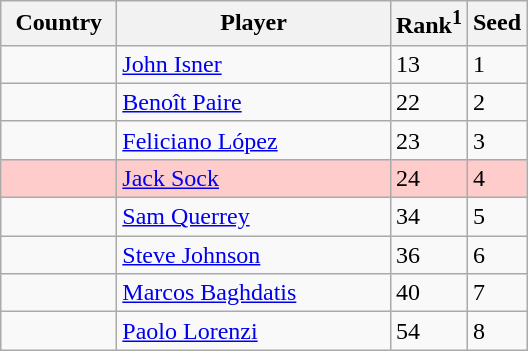<table class="sortable wikitable">
<tr>
<th width="70">Country</th>
<th width="175">Player</th>
<th>Rank<sup>1</sup></th>
<th>Seed</th>
</tr>
<tr>
<td></td>
<td><a href='#'>John Isner</a></td>
<td>13</td>
<td>1</td>
</tr>
<tr>
<td></td>
<td><a href='#'>Benoît Paire</a></td>
<td>22</td>
<td>2</td>
</tr>
<tr>
<td></td>
<td><a href='#'>Feliciano López</a></td>
<td>23</td>
<td>3</td>
</tr>
<tr style="background:#fcc;">
<td></td>
<td><a href='#'>Jack Sock</a></td>
<td>24</td>
<td>4</td>
</tr>
<tr>
<td></td>
<td><a href='#'>Sam Querrey</a></td>
<td>34</td>
<td>5</td>
</tr>
<tr>
<td></td>
<td><a href='#'>Steve Johnson</a></td>
<td>36</td>
<td>6</td>
</tr>
<tr>
<td></td>
<td><a href='#'>Marcos Baghdatis</a></td>
<td>40</td>
<td>7</td>
</tr>
<tr>
<td></td>
<td><a href='#'>Paolo Lorenzi</a></td>
<td>54</td>
<td>8</td>
</tr>
</table>
